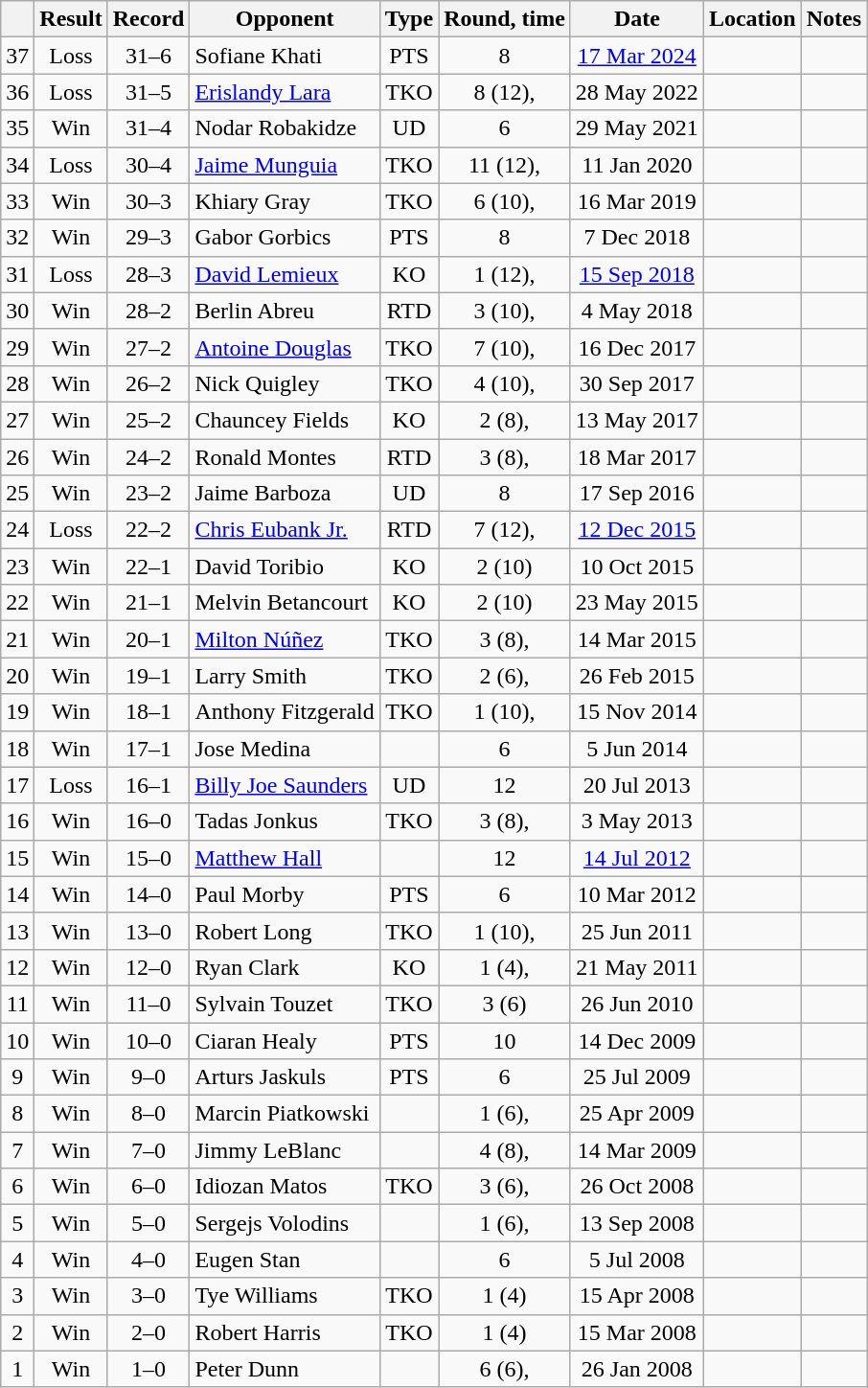<table class="wikitable" style="text-align:center">
<tr>
<th></th>
<th>Result</th>
<th>Record</th>
<th>Opponent</th>
<th>Type</th>
<th>Round, time</th>
<th>Date</th>
<th>Location</th>
<th>Notes</th>
</tr>
<tr>
<td>37</td>
<td>Loss</td>
<td>31–6</td>
<td align=left>Sofiane Khati</td>
<td>PTS</td>
<td>8</td>
<td><a href='#'>17 Mar 2024</a></td>
<td align=left></td>
<td></td>
</tr>
<tr align=center>
<td>36</td>
<td>Loss</td>
<td>31–5</td>
<td align=left><a href='#'>Erislandy Lara</a></td>
<td>TKO</td>
<td>8 (12), </td>
<td>28 May 2022</td>
<td align=left><br></td>
<td align=left></td>
</tr>
<tr align=center>
<td>35</td>
<td>Win</td>
<td>31–4</td>
<td align=left>Nodar Robakidze</td>
<td>UD</td>
<td>6</td>
<td>29 May 2021</td>
<td align=left><br></td>
<td></td>
</tr>
<tr align=center>
<td>34</td>
<td>Loss</td>
<td>30–4</td>
<td align=left><a href='#'>Jaime Munguia</a></td>
<td>TKO</td>
<td>11 (12), </td>
<td>11 Jan 2020</td>
<td align=left><br></td>
<td></td>
</tr>
<tr align=center>
<td>33</td>
<td>Win</td>
<td>30–3</td>
<td align=left>Khiary Gray</td>
<td>TKO</td>
<td>6 (10), </td>
<td>16 Mar 2019</td>
<td align=left></td>
<td></td>
</tr>
<tr align=center>
<td>32</td>
<td>Win</td>
<td>29–3</td>
<td align=left>Gabor Gorbics</td>
<td>PTS</td>
<td>8</td>
<td>7 Dec 2018</td>
<td align=left></td>
<td></td>
</tr>
<tr align=center>
<td>31</td>
<td>Loss</td>
<td>28–3</td>
<td align=left><a href='#'>David Lemieux</a></td>
<td>KO</td>
<td>1 (12), </td>
<td><a href='#'>15 Sep 2018</a></td>
<td align=left></td>
<td></td>
</tr>
<tr align=center>
<td>30</td>
<td>Win</td>
<td>28–2</td>
<td align=left>Berlin Abreu</td>
<td>RTD</td>
<td>3 (10), </td>
<td>4 May 2018</td>
<td align=left></td>
<td></td>
</tr>
<tr align=center>
<td>29</td>
<td>Win</td>
<td>27–2</td>
<td align=left><a href='#'>Antoine Douglas</a></td>
<td>TKO</td>
<td>7 (10), </td>
<td>16 Dec 2017</td>
<td align=left></td>
<td align=left></td>
</tr>
<tr align=center>
<td>28</td>
<td>Win</td>
<td>26–2</td>
<td align=left>Nick Quigley</td>
<td>TKO</td>
<td>4 (10), </td>
<td>30 Sep 2017</td>
<td align=left></td>
<td></td>
</tr>
<tr align=center>
<td>27</td>
<td>Win</td>
<td>25–2</td>
<td align=left>Chauncey Fields</td>
<td>KO</td>
<td>2 (8), </td>
<td>13 May 2017</td>
<td align=left></td>
<td></td>
</tr>
<tr align=center>
<td>26</td>
<td>Win</td>
<td>24–2</td>
<td align=left>Ronald Montes</td>
<td>RTD</td>
<td>3 (8), </td>
<td>18 Mar 2017</td>
<td align=left></td>
<td></td>
</tr>
<tr align=center>
<td>25</td>
<td>Win</td>
<td>23–2</td>
<td align=left>Jaime Barboza</td>
<td>UD</td>
<td>8</td>
<td>17 Sep 2016</td>
<td align=left></td>
<td></td>
</tr>
<tr align=center>
<td>24</td>
<td>Loss</td>
<td>22–2</td>
<td align=left><a href='#'>Chris Eubank Jr.</a></td>
<td>RTD</td>
<td>7 (12), </td>
<td><a href='#'>12 Dec 2015</a></td>
<td align=left></td>
<td align=left></td>
</tr>
<tr align=center>
<td>23</td>
<td>Win</td>
<td>22–1</td>
<td align=left>David Toribio</td>
<td>KO</td>
<td>2 (10)</td>
<td>10 Oct 2015</td>
<td align=left></td>
<td></td>
</tr>
<tr align=center>
<td>22</td>
<td>Win</td>
<td>21–1</td>
<td align=left>Melvin Betancourt</td>
<td>KO</td>
<td>2 (10)</td>
<td>23 May 2015</td>
<td align=left></td>
<td></td>
</tr>
<tr align=center>
<td>21</td>
<td>Win</td>
<td>20–1</td>
<td align=left><a href='#'>Milton Núñez</a></td>
<td>TKO</td>
<td>3 (8), </td>
<td>14 Mar 2015</td>
<td align=left></td>
<td></td>
</tr>
<tr align=center>
<td>20</td>
<td>Win</td>
<td>19–1</td>
<td align=left>Larry Smith</td>
<td>TKO</td>
<td>2 (6), </td>
<td>26 Feb 2015</td>
<td align=left></td>
<td></td>
</tr>
<tr align=center>
<td>19</td>
<td>Win</td>
<td>18–1</td>
<td align=left>Anthony Fitzgerald</td>
<td>TKO</td>
<td>1 (10), </td>
<td>15 Nov 2014</td>
<td align=left></td>
<td></td>
</tr>
<tr align=center>
<td>18</td>
<td>Win</td>
<td>17–1</td>
<td align=left>Jose Medina</td>
<td></td>
<td>6</td>
<td>5 Jun 2014</td>
<td align=left></td>
<td></td>
</tr>
<tr align=center>
<td>17</td>
<td>Loss</td>
<td>16–1</td>
<td align=left><a href='#'>Billy Joe Saunders</a></td>
<td>UD</td>
<td>12</td>
<td>20 Jul 2013</td>
<td align=left></td>
<td align=left></td>
</tr>
<tr align=center>
<td>16</td>
<td>Win</td>
<td>16–0</td>
<td align=left>Tadas Jonkus</td>
<td>TKO</td>
<td>3 (8), </td>
<td>3 May 2013</td>
<td align=left></td>
<td align=left></td>
</tr>
<tr align=center>
<td>15</td>
<td>Win</td>
<td>15–0</td>
<td align=left><a href='#'>Matthew Hall</a></td>
<td></td>
<td>12</td>
<td><a href='#'>14 Jul 2012</a></td>
<td align=left></td>
<td align=left></td>
</tr>
<tr align=center>
<td>14</td>
<td>Win</td>
<td>14–0</td>
<td align=left>Paul Morby</td>
<td>PTS</td>
<td>6</td>
<td>10 Mar 2012</td>
<td align=left></td>
<td></td>
</tr>
<tr align=center>
<td>13</td>
<td>Win</td>
<td>13–0</td>
<td align=left>Robert Long</td>
<td>TKO</td>
<td>1 (10), </td>
<td>25 Jun 2011</td>
<td align=left></td>
<td align=left></td>
</tr>
<tr align=center>
<td>12</td>
<td>Win</td>
<td>12–0</td>
<td align=left>Ryan Clark</td>
<td>KO</td>
<td>1 (4), </td>
<td>21 May 2011</td>
<td align=left></td>
<td></td>
</tr>
<tr align=center>
<td>11</td>
<td>Win</td>
<td>11–0</td>
<td align=left>Sylvain Touzet</td>
<td>TKO</td>
<td>3 (6)</td>
<td>26 Jun 2010</td>
<td align=left></td>
<td></td>
</tr>
<tr align=center>
<td>10</td>
<td>Win</td>
<td>10–0</td>
<td align=left>Ciaran Healy</td>
<td>PTS</td>
<td>10</td>
<td>14 Dec 2009</td>
<td align=left></td>
<td align=left></td>
</tr>
<tr align=center>
<td>9</td>
<td>Win</td>
<td>9–0</td>
<td align=left>Arturs Jaskuls</td>
<td>PTS</td>
<td>6</td>
<td>25 Jul 2009</td>
<td align=left></td>
<td></td>
</tr>
<tr align=center>
<td>8</td>
<td>Win</td>
<td>8–0</td>
<td align=left>Marcin Piatkowski</td>
<td></td>
<td>1 (6), </td>
<td>25 Apr 2009</td>
<td align=left></td>
<td></td>
</tr>
<tr align=center>
<td>7</td>
<td>Win</td>
<td>7–0</td>
<td align=left>Jimmy LeBlanc</td>
<td></td>
<td>4 (8), </td>
<td>14 Mar 2009</td>
<td align=left></td>
<td></td>
</tr>
<tr align=center>
<td>6</td>
<td>Win</td>
<td>6–0</td>
<td align=left>Idiozan Matos</td>
<td>TKO</td>
<td>3 (6), </td>
<td>26 Oct 2008</td>
<td align=left></td>
<td></td>
</tr>
<tr align=center>
<td>5</td>
<td>Win</td>
<td>5–0</td>
<td align=left>Sergejs Volodins</td>
<td></td>
<td>1 (6), </td>
<td>13 Sep 2008</td>
<td align=left></td>
<td></td>
</tr>
<tr align=center>
<td>4</td>
<td>Win</td>
<td>4–0</td>
<td align=left>Eugen Stan</td>
<td></td>
<td>6</td>
<td>5 Jul 2008</td>
<td align=left></td>
<td></td>
</tr>
<tr align=center>
<td>3</td>
<td>Win</td>
<td>3–0</td>
<td align=left>Tye Williams</td>
<td>TKO</td>
<td>1 (4)</td>
<td>15 Apr 2008</td>
<td align=left></td>
<td></td>
</tr>
<tr align=center>
<td>2</td>
<td>Win</td>
<td>2–0</td>
<td align=left>Robert Harris</td>
<td>TKO</td>
<td>1 (4)</td>
<td>15 Mar 2008</td>
<td align=left></td>
<td></td>
</tr>
<tr align=center>
<td>1</td>
<td>Win</td>
<td>1–0</td>
<td align=left>Peter Dunn</td>
<td></td>
<td>6 (6), </td>
<td>26 Jan 2008</td>
<td align=left></td>
<td align=left></td>
</tr>
</table>
